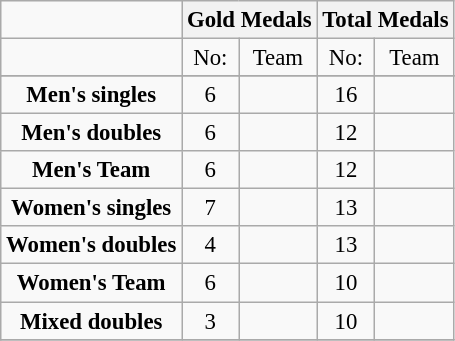<table class="wikitable" style="text-align: center; font-size:95%;">
<tr>
<td></td>
<th colspan=2>Gold Medals</th>
<th colspan=2>Total Medals</th>
</tr>
<tr>
<td></td>
<td>No:</td>
<td>Team</td>
<td>No:</td>
<td>Team</td>
</tr>
<tr>
</tr>
<tr>
<td><strong>Men's singles</strong></td>
<td>6</td>
<td align="left"></td>
<td>16</td>
<td align="left"></td>
</tr>
<tr>
<td><strong>Men's doubles</strong></td>
<td>6</td>
<td align="left"></td>
<td>12</td>
<td align="left"></td>
</tr>
<tr>
<td><strong>Men's Team</strong></td>
<td>6</td>
<td align="left"></td>
<td>12</td>
<td align="left"></td>
</tr>
<tr>
<td><strong>Women's singles</strong></td>
<td>7</td>
<td align="left"></td>
<td>13</td>
<td align="left"></td>
</tr>
<tr>
<td><strong>Women's doubles</strong></td>
<td>4</td>
<td align="left"> <br> </td>
<td>13</td>
<td align="left"></td>
</tr>
<tr>
<td><strong>Women's Team</strong></td>
<td>6</td>
<td align="left"></td>
<td>10</td>
<td align="left"></td>
</tr>
<tr>
<td><strong>Mixed doubles</strong></td>
<td>3</td>
<td align="left"></td>
<td>10</td>
<td align="left"></td>
</tr>
<tr>
</tr>
</table>
